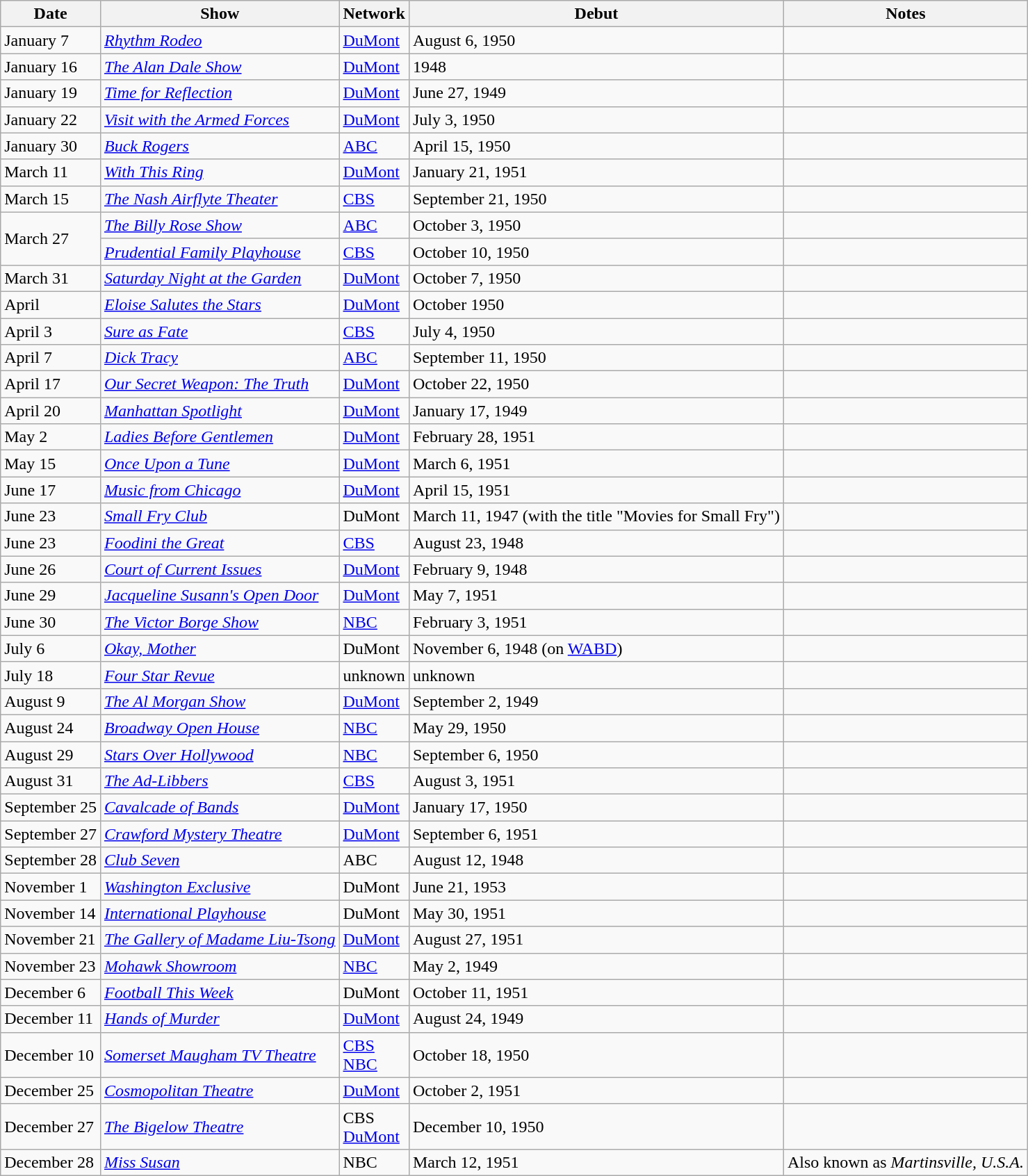<table class="wikitable">
<tr>
<th>Date</th>
<th>Show</th>
<th>Network</th>
<th>Debut</th>
<th>Notes</th>
</tr>
<tr>
<td>January 7</td>
<td><em><a href='#'>Rhythm Rodeo</a></em></td>
<td><a href='#'>DuMont</a></td>
<td>August 6, 1950</td>
<td></td>
</tr>
<tr>
<td>January 16</td>
<td><em><a href='#'>The Alan Dale Show</a></em></td>
<td><a href='#'>DuMont</a></td>
<td>1948</td>
<td></td>
</tr>
<tr>
<td>January 19</td>
<td><em><a href='#'>Time for Reflection</a></em></td>
<td><a href='#'>DuMont</a></td>
<td>June 27, 1949</td>
<td></td>
</tr>
<tr>
<td>January 22</td>
<td><em><a href='#'>Visit with the Armed Forces</a></em></td>
<td><a href='#'>DuMont</a></td>
<td>July 3, 1950</td>
<td></td>
</tr>
<tr>
<td>January 30</td>
<td><em><a href='#'>Buck Rogers</a></em></td>
<td><a href='#'>ABC</a></td>
<td>April 15, 1950</td>
<td></td>
</tr>
<tr>
<td>March 11</td>
<td><em><a href='#'>With This Ring</a></em></td>
<td><a href='#'>DuMont</a></td>
<td>January 21, 1951</td>
<td></td>
</tr>
<tr>
<td>March 15</td>
<td><em><a href='#'>The Nash Airflyte Theater</a></em></td>
<td><a href='#'>CBS</a></td>
<td>September 21, 1950</td>
<td></td>
</tr>
<tr>
<td rowspan="2">March 27</td>
<td><em><a href='#'>The Billy Rose Show</a></em></td>
<td><a href='#'>ABC</a></td>
<td>October 3, 1950</td>
<td></td>
</tr>
<tr>
<td><em><a href='#'>Prudential Family Playhouse</a></em></td>
<td><a href='#'>CBS</a></td>
<td>October 10, 1950</td>
<td></td>
</tr>
<tr>
<td>March 31</td>
<td><em><a href='#'>Saturday Night at the Garden</a></em></td>
<td><a href='#'>DuMont</a></td>
<td>October 7, 1950</td>
<td></td>
</tr>
<tr>
<td>April</td>
<td><em><a href='#'>Eloise Salutes the Stars</a></em></td>
<td><a href='#'>DuMont</a></td>
<td>October 1950</td>
<td></td>
</tr>
<tr>
<td>April 3</td>
<td><em><a href='#'>Sure as Fate</a></em></td>
<td><a href='#'>CBS</a></td>
<td>July 4, 1950</td>
<td></td>
</tr>
<tr>
<td>April 7</td>
<td><em><a href='#'>Dick Tracy</a></em></td>
<td><a href='#'>ABC</a></td>
<td>September 11, 1950</td>
<td></td>
</tr>
<tr>
<td>April 17</td>
<td><em><a href='#'>Our Secret Weapon: The Truth</a></em></td>
<td><a href='#'>DuMont</a></td>
<td>October 22, 1950</td>
<td></td>
</tr>
<tr>
<td>April 20</td>
<td><em><a href='#'>Manhattan Spotlight</a></em></td>
<td><a href='#'>DuMont</a></td>
<td>January 17, 1949</td>
<td></td>
</tr>
<tr>
<td>May 2</td>
<td><em><a href='#'>Ladies Before Gentlemen</a></em></td>
<td><a href='#'>DuMont</a></td>
<td>February 28, 1951</td>
<td></td>
</tr>
<tr>
<td>May 15</td>
<td><em><a href='#'>Once Upon a Tune</a></em></td>
<td><a href='#'>DuMont</a></td>
<td>March 6, 1951</td>
<td></td>
</tr>
<tr>
<td>June 17</td>
<td><em><a href='#'>Music from Chicago</a></em></td>
<td><a href='#'>DuMont</a></td>
<td>April 15, 1951</td>
<td></td>
</tr>
<tr>
<td>June 23</td>
<td><em><a href='#'>Small Fry Club</a></em></td>
<td>DuMont</td>
<td>March 11, 1947 (with the title "Movies for Small Fry")</td>
<td></td>
</tr>
<tr>
<td>June 23</td>
<td><em><a href='#'>Foodini the Great</a></em></td>
<td><a href='#'>CBS</a></td>
<td>August 23, 1948</td>
<td></td>
</tr>
<tr>
<td>June 26</td>
<td><em><a href='#'>Court of Current Issues</a></em></td>
<td><a href='#'>DuMont</a></td>
<td>February 9, 1948</td>
<td></td>
</tr>
<tr>
<td>June 29</td>
<td><em><a href='#'>Jacqueline Susann's Open Door</a></em></td>
<td><a href='#'>DuMont</a></td>
<td>May 7, 1951</td>
<td></td>
</tr>
<tr>
<td>June 30</td>
<td><em><a href='#'>The Victor Borge Show</a></em></td>
<td><a href='#'>NBC</a></td>
<td>February 3, 1951</td>
<td></td>
</tr>
<tr>
<td>July 6</td>
<td><em><a href='#'>Okay, Mother</a></em></td>
<td>DuMont</td>
<td>November 6, 1948 (on <a href='#'>WABD</a>)</td>
<td></td>
</tr>
<tr>
<td>July 18</td>
<td><em><a href='#'>Four Star Revue</a></em></td>
<td>unknown</td>
<td>unknown</td>
<td></td>
</tr>
<tr>
<td>August 9</td>
<td><em><a href='#'>The Al Morgan Show</a></em></td>
<td><a href='#'>DuMont</a></td>
<td>September 2, 1949</td>
<td></td>
</tr>
<tr>
<td>August 24</td>
<td><em><a href='#'>Broadway Open House</a></em></td>
<td><a href='#'>NBC</a></td>
<td>May 29, 1950</td>
<td></td>
</tr>
<tr>
<td>August 29</td>
<td><em><a href='#'>Stars Over Hollywood</a></em></td>
<td><a href='#'>NBC</a></td>
<td>September 6, 1950</td>
<td></td>
</tr>
<tr>
<td>August 31</td>
<td><em><a href='#'>The Ad-Libbers</a></em></td>
<td><a href='#'>CBS</a></td>
<td>August 3, 1951</td>
<td></td>
</tr>
<tr>
<td>September 25</td>
<td><em><a href='#'>Cavalcade of Bands</a></em></td>
<td><a href='#'>DuMont</a></td>
<td>January 17, 1950</td>
<td></td>
</tr>
<tr>
<td>September 27</td>
<td><em><a href='#'>Crawford Mystery Theatre</a></em></td>
<td><a href='#'>DuMont</a></td>
<td>September 6, 1951</td>
<td></td>
</tr>
<tr>
<td>September 28</td>
<td><em><a href='#'>Club Seven</a></em></td>
<td>ABC</td>
<td>August 12, 1948</td>
<td></td>
</tr>
<tr>
<td>November 1</td>
<td><em><a href='#'>Washington Exclusive</a></em></td>
<td>DuMont</td>
<td>June 21, 1953</td>
<td></td>
</tr>
<tr>
<td>November 14</td>
<td><em><a href='#'>International Playhouse</a></em></td>
<td>DuMont</td>
<td>May 30, 1951</td>
<td></td>
</tr>
<tr>
<td>November 21</td>
<td><em><a href='#'>The Gallery of Madame Liu-Tsong</a></em></td>
<td><a href='#'>DuMont</a></td>
<td>August 27, 1951</td>
<td></td>
</tr>
<tr>
<td>November 23</td>
<td><em><a href='#'>Mohawk Showroom</a></em></td>
<td><a href='#'>NBC</a></td>
<td>May 2, 1949</td>
<td></td>
</tr>
<tr>
<td>December 6</td>
<td><em><a href='#'>Football This Week</a></em></td>
<td>DuMont</td>
<td>October 11, 1951</td>
<td></td>
</tr>
<tr>
<td>December 11</td>
<td><em><a href='#'>Hands of Murder</a></em></td>
<td><a href='#'>DuMont</a></td>
<td>August 24, 1949</td>
<td></td>
</tr>
<tr>
<td>December 10</td>
<td><em><a href='#'>Somerset Maugham TV Theatre</a></em></td>
<td><a href='#'>CBS</a><br><a href='#'>NBC</a></td>
<td>October 18, 1950</td>
<td></td>
</tr>
<tr>
<td>December 25</td>
<td><em><a href='#'>Cosmopolitan Theatre</a></em></td>
<td><a href='#'>DuMont</a></td>
<td>October 2, 1951</td>
<td></td>
</tr>
<tr>
<td>December 27</td>
<td><em><a href='#'>The Bigelow Theatre</a></em></td>
<td>CBS<br><a href='#'>DuMont</a></td>
<td>December 10, 1950</td>
<td></td>
</tr>
<tr>
<td>December 28</td>
<td><em><a href='#'>Miss Susan</a></em></td>
<td>NBC</td>
<td>March 12, 1951</td>
<td>Also known as <em>Martinsville, U.S.A.</em></td>
</tr>
</table>
